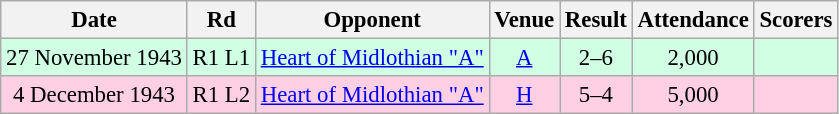<table class="wikitable sortable" style="font-size:95%; text-align:center">
<tr>
<th>Date</th>
<th>Rd</th>
<th>Opponent</th>
<th>Venue</th>
<th>Result</th>
<th>Attendance</th>
<th>Scorers</th>
</tr>
<tr bgcolor = "#d0ffe3">
<td>27 November 1943</td>
<td>R1 L1</td>
<td><a href='#'>Heart of Midlothian "A"</a></td>
<td><a href='#'>A</a></td>
<td>2–6</td>
<td>2,000</td>
<td></td>
</tr>
<tr bgcolor = "#ffd0e3">
<td>4 December 1943</td>
<td>R1 L2</td>
<td><a href='#'>Heart of Midlothian "A"</a></td>
<td><a href='#'>H</a></td>
<td>5–4</td>
<td>5,000</td>
<td></td>
</tr>
</table>
